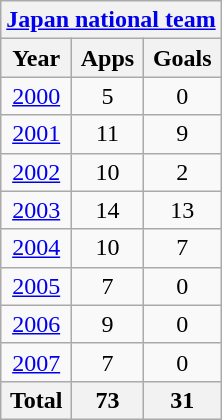<table class="wikitable" style="text-align:center">
<tr>
<th colspan=3><a href='#'>Japan national team</a></th>
</tr>
<tr>
<th>Year</th>
<th>Apps</th>
<th>Goals</th>
</tr>
<tr>
<td><a href='#'>2000</a></td>
<td>5</td>
<td>0</td>
</tr>
<tr>
<td><a href='#'>2001</a></td>
<td>11</td>
<td>9</td>
</tr>
<tr>
<td><a href='#'>2002</a></td>
<td>10</td>
<td>2</td>
</tr>
<tr>
<td><a href='#'>2003</a></td>
<td>14</td>
<td>13</td>
</tr>
<tr>
<td><a href='#'>2004</a></td>
<td>10</td>
<td>7</td>
</tr>
<tr>
<td><a href='#'>2005</a></td>
<td>7</td>
<td>0</td>
</tr>
<tr>
<td><a href='#'>2006</a></td>
<td>9</td>
<td>0</td>
</tr>
<tr>
<td><a href='#'>2007</a></td>
<td>7</td>
<td>0</td>
</tr>
<tr>
<th>Total</th>
<th>73</th>
<th>31</th>
</tr>
</table>
